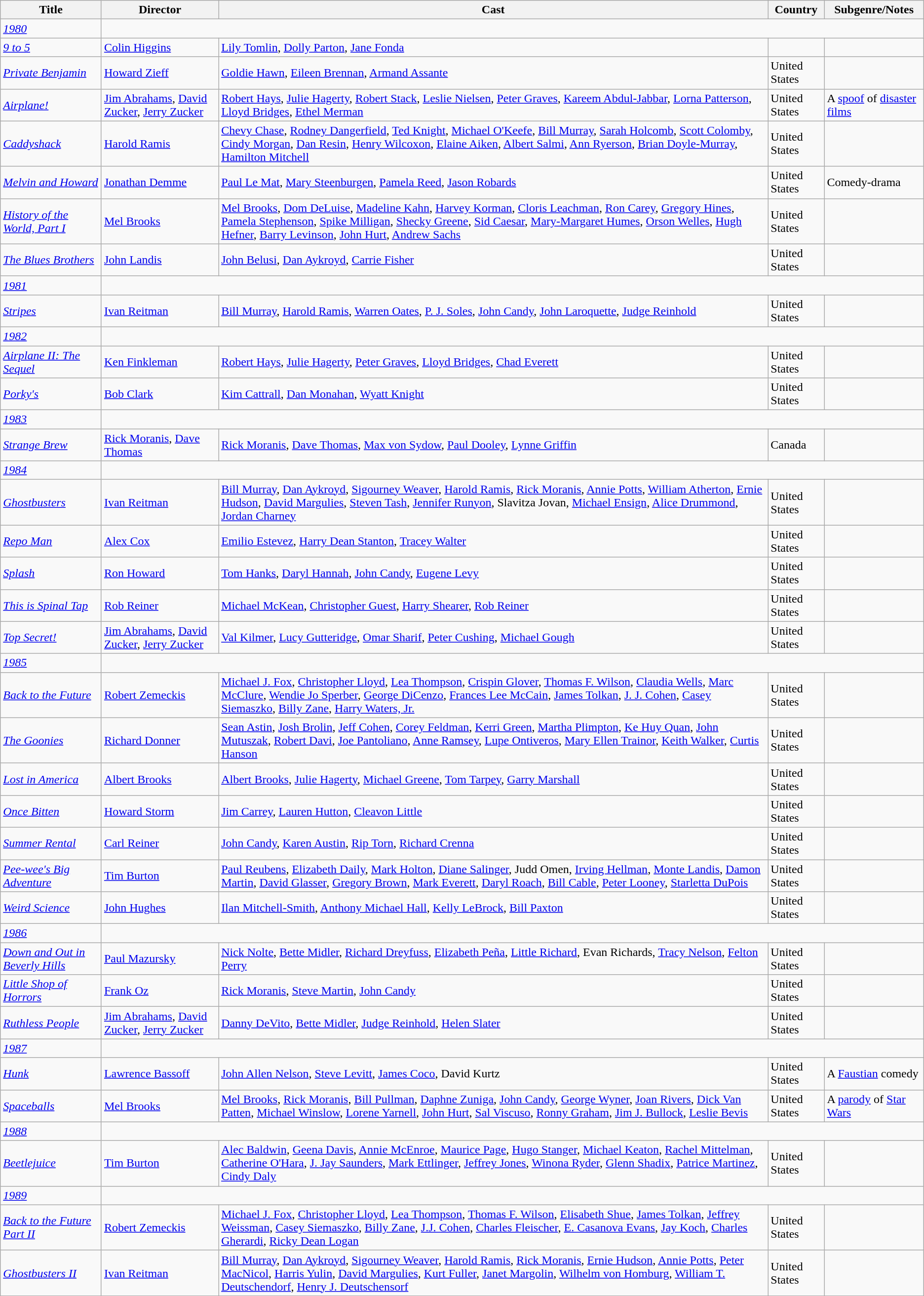<table class="wikitable">
<tr>
<th>Title</th>
<th>Director</th>
<th>Cast</th>
<th>Country</th>
<th>Subgenre/Notes</th>
</tr>
<tr>
<td><em><a href='#'>1980</a></em></td>
</tr>
<tr>
<td><em><a href='#'>9 to 5</a></em></td>
<td><a href='#'>Colin Higgins</a></td>
<td><a href='#'>Lily Tomlin</a>, <a href='#'>Dolly Parton</a>, <a href='#'>Jane Fonda</a></td>
<td></td>
<td></td>
</tr>
<tr>
<td><em><a href='#'>Private Benjamin</a></em></td>
<td><a href='#'>Howard Zieff</a></td>
<td><a href='#'>Goldie Hawn</a>, <a href='#'>Eileen Brennan</a>, <a href='#'>Armand Assante</a></td>
<td>United States</td>
<td></td>
</tr>
<tr>
<td><em><a href='#'>Airplane!</a></em></td>
<td><a href='#'>Jim Abrahams</a>, <a href='#'>David Zucker</a>, <a href='#'>Jerry Zucker</a></td>
<td><a href='#'>Robert Hays</a>, <a href='#'>Julie Hagerty</a>, <a href='#'>Robert Stack</a>, <a href='#'>Leslie Nielsen</a>, <a href='#'>Peter Graves</a>, <a href='#'>Kareem Abdul-Jabbar</a>, <a href='#'>Lorna Patterson</a>, <a href='#'>Lloyd Bridges</a>, <a href='#'>Ethel Merman</a></td>
<td>United States</td>
<td>A <a href='#'>spoof</a> of <a href='#'>disaster films</a></td>
</tr>
<tr>
<td><em><a href='#'>Caddyshack</a></em></td>
<td><a href='#'>Harold Ramis</a></td>
<td><a href='#'>Chevy Chase</a>, <a href='#'>Rodney Dangerfield</a>, <a href='#'>Ted Knight</a>, <a href='#'>Michael O'Keefe</a>, <a href='#'>Bill Murray</a>, <a href='#'>Sarah Holcomb</a>, <a href='#'>Scott Colomby</a>, <a href='#'>Cindy Morgan</a>, <a href='#'>Dan Resin</a>, <a href='#'>Henry Wilcoxon</a>, <a href='#'>Elaine Aiken</a>, <a href='#'>Albert Salmi</a>, <a href='#'>Ann Ryerson</a>, <a href='#'>Brian Doyle-Murray</a>, <a href='#'>Hamilton Mitchell</a></td>
<td>United States</td>
<td></td>
</tr>
<tr>
<td><em><a href='#'>Melvin and Howard</a></em></td>
<td><a href='#'>Jonathan Demme</a></td>
<td><a href='#'>Paul Le Mat</a>, <a href='#'>Mary Steenburgen</a>, <a href='#'>Pamela Reed</a>, <a href='#'>Jason Robards</a></td>
<td>United States</td>
<td>Comedy-drama</td>
</tr>
<tr>
<td><em><a href='#'>History of the World, Part I</a></em></td>
<td><a href='#'>Mel Brooks</a></td>
<td><a href='#'>Mel Brooks</a>, <a href='#'>Dom DeLuise</a>, <a href='#'>Madeline Kahn</a>, <a href='#'>Harvey Korman</a>, <a href='#'>Cloris Leachman</a>, <a href='#'>Ron Carey</a>, <a href='#'>Gregory Hines</a>, <a href='#'>Pamela Stephenson</a>, <a href='#'>Spike Milligan</a>, <a href='#'>Shecky Greene</a>, <a href='#'>Sid Caesar</a>, <a href='#'>Mary-Margaret Humes</a>, <a href='#'>Orson Welles</a>, <a href='#'>Hugh Hefner</a>, <a href='#'>Barry Levinson</a>, <a href='#'>John Hurt</a>, <a href='#'>Andrew Sachs</a></td>
<td>United States</td>
<td></td>
</tr>
<tr>
<td><em><a href='#'>The Blues Brothers</a></em></td>
<td><a href='#'>John Landis</a></td>
<td><a href='#'>John Belusi</a>, <a href='#'>Dan Aykroyd</a>, <a href='#'>Carrie Fisher</a></td>
<td>United States</td>
<td></td>
</tr>
<tr>
<td><em><a href='#'>1981</a></em></td>
</tr>
<tr>
<td><em><a href='#'>Stripes</a></em></td>
<td><a href='#'>Ivan Reitman</a></td>
<td><a href='#'>Bill Murray</a>, <a href='#'>Harold Ramis</a>, <a href='#'>Warren Oates</a>, <a href='#'>P. J. Soles</a>, <a href='#'>John Candy</a>, <a href='#'>John Laroquette</a>, <a href='#'>Judge Reinhold</a></td>
<td>United States</td>
<td></td>
</tr>
<tr>
<td><em><a href='#'>1982</a></em></td>
</tr>
<tr>
<td><em><a href='#'>Airplane II: The Sequel</a></em></td>
<td><a href='#'>Ken Finkleman</a></td>
<td><a href='#'>Robert Hays</a>, <a href='#'>Julie Hagerty</a>, <a href='#'>Peter Graves</a>, <a href='#'>Lloyd Bridges</a>, <a href='#'>Chad Everett</a></td>
<td>United States</td>
<td></td>
</tr>
<tr>
<td><em><a href='#'>Porky's</a></em></td>
<td><a href='#'>Bob Clark</a></td>
<td><a href='#'>Kim Cattrall</a>, <a href='#'>Dan Monahan</a>, <a href='#'>Wyatt Knight</a></td>
<td>United States</td>
<td></td>
</tr>
<tr>
<td><em><a href='#'>1983</a></em></td>
</tr>
<tr>
<td><em><a href='#'>Strange Brew</a></em></td>
<td><a href='#'>Rick Moranis</a>, <a href='#'>Dave Thomas</a></td>
<td><a href='#'>Rick Moranis</a>, <a href='#'>Dave Thomas</a>, <a href='#'>Max von Sydow</a>, <a href='#'>Paul Dooley</a>, <a href='#'>Lynne Griffin</a></td>
<td>Canada</td>
<td></td>
</tr>
<tr>
<td><em><a href='#'>1984</a></em></td>
</tr>
<tr>
<td><em><a href='#'>Ghostbusters</a></em></td>
<td><a href='#'>Ivan Reitman</a></td>
<td><a href='#'>Bill Murray</a>, <a href='#'>Dan Aykroyd</a>, <a href='#'>Sigourney Weaver</a>, <a href='#'>Harold Ramis</a>, <a href='#'>Rick Moranis</a>, <a href='#'>Annie Potts</a>, <a href='#'>William Atherton</a>, <a href='#'>Ernie Hudson</a>, <a href='#'>David Margulies</a>, <a href='#'>Steven Tash</a>, <a href='#'>Jennifer Runyon</a>, Slavitza Jovan, <a href='#'>Michael Ensign</a>, <a href='#'>Alice Drummond</a>, <a href='#'>Jordan Charney</a></td>
<td>United States</td>
<td></td>
</tr>
<tr>
<td><em><a href='#'>Repo Man</a></em></td>
<td><a href='#'>Alex Cox</a></td>
<td><a href='#'>Emilio Estevez</a>, <a href='#'>Harry Dean Stanton</a>, <a href='#'>Tracey Walter</a></td>
<td>United States</td>
<td></td>
</tr>
<tr>
<td><em><a href='#'>Splash</a></em></td>
<td><a href='#'>Ron Howard</a></td>
<td><a href='#'>Tom Hanks</a>, <a href='#'>Daryl Hannah</a>, <a href='#'>John Candy</a>, <a href='#'>Eugene Levy</a></td>
<td>United States</td>
<td></td>
</tr>
<tr>
<td><em><a href='#'>This is Spinal Tap</a></em></td>
<td><a href='#'>Rob Reiner</a></td>
<td><a href='#'>Michael McKean</a>, <a href='#'>Christopher Guest</a>, <a href='#'>Harry Shearer</a>, <a href='#'>Rob Reiner</a></td>
<td>United States</td>
<td></td>
</tr>
<tr>
<td><em><a href='#'>Top Secret!</a></em></td>
<td><a href='#'>Jim Abrahams</a>, <a href='#'>David Zucker</a>, <a href='#'>Jerry Zucker</a></td>
<td><a href='#'>Val Kilmer</a>, <a href='#'>Lucy Gutteridge</a>, <a href='#'>Omar Sharif</a>, <a href='#'>Peter Cushing</a>, <a href='#'>Michael Gough</a></td>
<td>United States</td>
<td></td>
</tr>
<tr>
<td><em><a href='#'>1985</a></em></td>
</tr>
<tr>
<td><em><a href='#'>Back to the Future</a></em></td>
<td><a href='#'>Robert Zemeckis</a></td>
<td><a href='#'>Michael J. Fox</a>, <a href='#'>Christopher Lloyd</a>, <a href='#'>Lea Thompson</a>, <a href='#'>Crispin Glover</a>, <a href='#'>Thomas F. Wilson</a>, <a href='#'>Claudia Wells</a>, <a href='#'>Marc McClure</a>, <a href='#'>Wendie Jo Sperber</a>, <a href='#'>George DiCenzo</a>, <a href='#'>Frances Lee McCain</a>, <a href='#'>James Tolkan</a>, <a href='#'>J. J. Cohen</a>, <a href='#'>Casey Siemaszko</a>, <a href='#'>Billy Zane</a>, <a href='#'>Harry Waters, Jr.</a></td>
<td>United States</td>
<td></td>
</tr>
<tr>
<td><em><a href='#'>The Goonies</a></em></td>
<td><a href='#'>Richard Donner</a></td>
<td><a href='#'>Sean Astin</a>, <a href='#'>Josh Brolin</a>, <a href='#'>Jeff Cohen</a>, <a href='#'>Corey Feldman</a>, <a href='#'>Kerri Green</a>, <a href='#'>Martha Plimpton</a>, <a href='#'>Ke Huy Quan</a>, <a href='#'>John Mutuszak</a>, <a href='#'>Robert Davi</a>, <a href='#'>Joe Pantoliano</a>, <a href='#'>Anne Ramsey</a>, <a href='#'>Lupe Ontiveros</a>, <a href='#'>Mary Ellen Trainor</a>, <a href='#'>Keith Walker</a>, <a href='#'>Curtis Hanson</a></td>
<td>United States</td>
<td></td>
</tr>
<tr>
<td><em><a href='#'>Lost in America</a></em></td>
<td><a href='#'>Albert Brooks</a></td>
<td><a href='#'>Albert Brooks</a>, <a href='#'>Julie Hagerty</a>, <a href='#'>Michael Greene</a>, <a href='#'>Tom Tarpey</a>, <a href='#'>Garry Marshall</a></td>
<td>United States</td>
<td></td>
</tr>
<tr>
<td><em><a href='#'>Once Bitten</a></em></td>
<td><a href='#'>Howard Storm</a></td>
<td><a href='#'>Jim Carrey</a>, <a href='#'>Lauren Hutton</a>, <a href='#'>Cleavon Little</a></td>
<td>United States</td>
<td></td>
</tr>
<tr>
<td><em><a href='#'>Summer Rental</a></em></td>
<td><a href='#'>Carl Reiner</a></td>
<td><a href='#'>John Candy</a>, <a href='#'>Karen Austin</a>, <a href='#'>Rip Torn</a>, <a href='#'>Richard Crenna</a></td>
<td>United States</td>
<td></td>
</tr>
<tr>
<td><em><a href='#'>Pee-wee's Big Adventure</a></em></td>
<td><a href='#'>Tim Burton</a></td>
<td><a href='#'>Paul Reubens</a>, <a href='#'>Elizabeth Daily</a>, <a href='#'>Mark Holton</a>, <a href='#'>Diane Salinger</a>, Judd Omen, <a href='#'>Irving Hellman</a>, <a href='#'>Monte Landis</a>, <a href='#'>Damon Martin</a>, <a href='#'>David Glasser</a>, <a href='#'>Gregory Brown</a>, <a href='#'>Mark Everett</a>, <a href='#'>Daryl Roach</a>, <a href='#'>Bill Cable</a>, <a href='#'>Peter Looney</a>, <a href='#'>Starletta DuPois</a></td>
<td>United States</td>
<td></td>
</tr>
<tr>
<td><em><a href='#'>Weird Science</a></em></td>
<td><a href='#'>John Hughes</a></td>
<td><a href='#'>Ilan Mitchell-Smith</a>, <a href='#'>Anthony Michael Hall</a>, <a href='#'>Kelly LeBrock</a>, <a href='#'>Bill Paxton</a></td>
<td>United States</td>
<td></td>
</tr>
<tr>
<td><em><a href='#'>1986</a></em></td>
</tr>
<tr>
<td><em><a href='#'>Down and Out in Beverly Hills</a></em></td>
<td><a href='#'>Paul Mazursky</a></td>
<td><a href='#'>Nick Nolte</a>, <a href='#'>Bette Midler</a>, <a href='#'>Richard Dreyfuss</a>, <a href='#'>Elizabeth Peña</a>, <a href='#'>Little Richard</a>, Evan Richards, <a href='#'>Tracy Nelson</a>, <a href='#'>Felton Perry</a></td>
<td>United States</td>
<td></td>
</tr>
<tr>
<td><em><a href='#'>Little Shop of Horrors</a></em></td>
<td><a href='#'>Frank Oz</a></td>
<td><a href='#'>Rick Moranis</a>, <a href='#'>Steve Martin</a>, <a href='#'>John Candy</a></td>
<td>United States</td>
<td></td>
</tr>
<tr>
<td><em><a href='#'>Ruthless People</a></em></td>
<td><a href='#'>Jim Abrahams</a>, <a href='#'>David Zucker</a>, <a href='#'>Jerry Zucker</a></td>
<td><a href='#'>Danny DeVito</a>, <a href='#'>Bette Midler</a>, <a href='#'>Judge Reinhold</a>, <a href='#'>Helen Slater</a></td>
<td>United States</td>
<td></td>
</tr>
<tr>
<td><em><a href='#'>1987</a></em></td>
</tr>
<tr>
<td><em><a href='#'>Hunk</a></em></td>
<td><a href='#'>Lawrence Bassoff</a></td>
<td><a href='#'>John Allen Nelson</a>, <a href='#'>Steve Levitt</a>, <a href='#'>James Coco</a>, David Kurtz</td>
<td>United States</td>
<td>A <a href='#'>Faustian</a> comedy</td>
</tr>
<tr>
<td><em><a href='#'>Spaceballs</a></em></td>
<td><a href='#'>Mel Brooks</a></td>
<td><a href='#'>Mel Brooks</a>, <a href='#'>Rick Moranis</a>, <a href='#'>Bill Pullman</a>, <a href='#'>Daphne Zuniga</a>, <a href='#'>John Candy</a>, <a href='#'>George Wyner</a>, <a href='#'>Joan Rivers</a>, <a href='#'>Dick Van Patten</a>, <a href='#'>Michael Winslow</a>, <a href='#'>Lorene Yarnell</a>, <a href='#'>John Hurt</a>, <a href='#'>Sal Viscuso</a>, <a href='#'>Ronny Graham</a>, <a href='#'>Jim J. Bullock</a>, <a href='#'>Leslie Bevis</a></td>
<td>United States</td>
<td>A <a href='#'>parody</a> of <a href='#'>Star Wars</a></td>
</tr>
<tr>
<td><em><a href='#'>1988</a></em></td>
</tr>
<tr>
<td><em><a href='#'>Beetlejuice</a></em></td>
<td><a href='#'>Tim Burton</a></td>
<td><a href='#'>Alec Baldwin</a>, <a href='#'>Geena Davis</a>, <a href='#'>Annie McEnroe</a>, <a href='#'>Maurice Page</a>, <a href='#'>Hugo Stanger</a>, <a href='#'>Michael Keaton</a>, <a href='#'>Rachel Mittelman</a>, <a href='#'>Catherine O'Hara</a>, <a href='#'>J. Jay Saunders</a>, <a href='#'>Mark Ettlinger</a>, <a href='#'>Jeffrey Jones</a>, <a href='#'>Winona Ryder</a>, <a href='#'>Glenn Shadix</a>, <a href='#'>Patrice Martinez</a>, <a href='#'>Cindy Daly</a></td>
<td>United States</td>
<td></td>
</tr>
<tr>
<td><em><a href='#'>1989</a></em></td>
</tr>
<tr>
<td><em><a href='#'>Back to the Future Part II</a></em></td>
<td><a href='#'>Robert Zemeckis</a></td>
<td><a href='#'>Michael J. Fox</a>, <a href='#'>Christopher Lloyd</a>, <a href='#'>Lea Thompson</a>, <a href='#'>Thomas F. Wilson</a>, <a href='#'>Elisabeth Shue</a>, <a href='#'>James Tolkan</a>, <a href='#'>Jeffrey Weissman</a>, <a href='#'>Casey Siemaszko</a>, <a href='#'>Billy Zane</a>, <a href='#'>J.J. Cohen</a>, <a href='#'>Charles Fleischer</a>, <a href='#'>E. Casanova Evans</a>, <a href='#'>Jay Koch</a>, <a href='#'>Charles Gherardi</a>, <a href='#'>Ricky Dean Logan</a></td>
<td>United States</td>
<td></td>
</tr>
<tr>
<td><em><a href='#'>Ghostbusters II</a></em></td>
<td><a href='#'>Ivan Reitman</a></td>
<td><a href='#'>Bill Murray</a>, <a href='#'>Dan Aykroyd</a>, <a href='#'>Sigourney Weaver</a>, <a href='#'>Harold Ramis</a>, <a href='#'>Rick Moranis</a>, <a href='#'>Ernie Hudson</a>, <a href='#'>Annie Potts</a>, <a href='#'>Peter MacNicol</a>, <a href='#'>Harris Yulin</a>, <a href='#'>David Margulies</a>, <a href='#'>Kurt Fuller</a>, <a href='#'>Janet Margolin</a>, <a href='#'>Wilhelm von Homburg</a>, <a href='#'>William T. Deutschendorf</a>, <a href='#'>Henry J. Deutschensorf</a></td>
<td>United States</td>
<td></td>
</tr>
</table>
